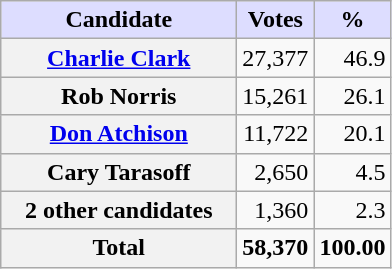<table class="wikitable sortable plainrowheaders">
<tr>
<th scope="col" style="background:#ddf; width:150px;">Candidate</th>
<th scope="col" style="background:#ddf;">Votes</th>
<th scope="col" style="background:#ddf;">%</th>
</tr>
<tr>
<th scope="row"><a href='#'>Charlie Clark</a></th>
<td align="right">27,377</td>
<td align="right">46.9</td>
</tr>
<tr>
<th scope="row"><strong>Rob Norris</strong></th>
<td align="right">15,261</td>
<td align="right">26.1</td>
</tr>
<tr>
<th scope="row"><a href='#'>Don Atchison</a></th>
<td align="right">11,722</td>
<td align="right">20.1</td>
</tr>
<tr>
<th scope="row">Cary Tarasoff</th>
<td align="right">2,650</td>
<td align="right">4.5</td>
</tr>
<tr>
<th scope="row">2 other candidates</th>
<td align="right">1,360</td>
<td align="right">2.3</td>
</tr>
<tr>
<th scope="row"><strong>Total</strong></th>
<td align="right"><strong>58,370</strong></td>
<td align=right><strong>100.00</strong></td>
</tr>
</table>
